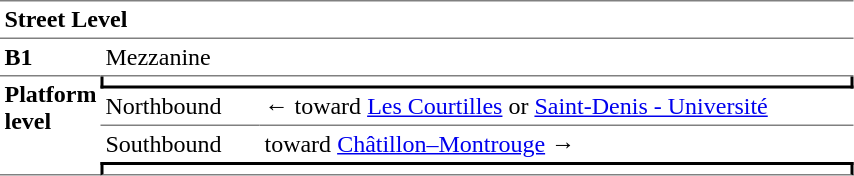<table cellspacing="0" cellpadding="3" border="0">
<tr>
<td colspan="3" data-darkreader-inline-border-bottom="" data-darkreader-inline-border-top="" style="border-bottom:solid 1px gray;border-top:solid 1px gray;" width="50" valign="top"><strong>Street Level</strong></td>
</tr>
<tr>
<td data-darkreader-inline-border-bottom="" style="border-bottom:solid 1px gray;" width="50" valign="top"><strong>B1</strong></td>
<td colspan="2" data-darkreader-inline-border-bottom="" style="border-bottom:solid 1px gray;" width="100" valign="top">Mezzanine</td>
</tr>
<tr>
<td rowspan="4" data-darkreader-inline-border-bottom="" style="border-bottom:solid 1px gray;" width="50" valign="top"><strong>Platform level</strong></td>
<td colspan="2" data-darkreader-inline-border-bottom="" data-darkreader-inline-border-left="" data-darkreader-inline-border-right="" style="border-right:solid 2px black;border-left:solid 2px black;border-bottom:solid 2px black;text-align:center;"></td>
</tr>
<tr>
<td data-darkreader-inline-border-bottom="" style="border-bottom:solid 1px gray;" width="100">Northbound</td>
<td data-darkreader-inline-border-bottom="" style="border-bottom:solid 1px gray;" width="390">←   toward <a href='#'>Les Courtilles</a> or <a href='#'>Saint-Denis - Université</a> </td>
</tr>
<tr>
<td>Southbound</td>
<td>   toward <a href='#'>Châtillon–Montrouge</a>  →</td>
</tr>
<tr>
<td colspan="2" data-darkreader-inline-border-bottom="" data-darkreader-inline-border-left="" data-darkreader-inline-border-right="" data-darkreader-inline-border-top="" style="border-top:solid 2px black;border-right:solid 2px black;border-left:solid 2px black;border-bottom:solid 1px gray;text-align:center;"></td>
</tr>
</table>
